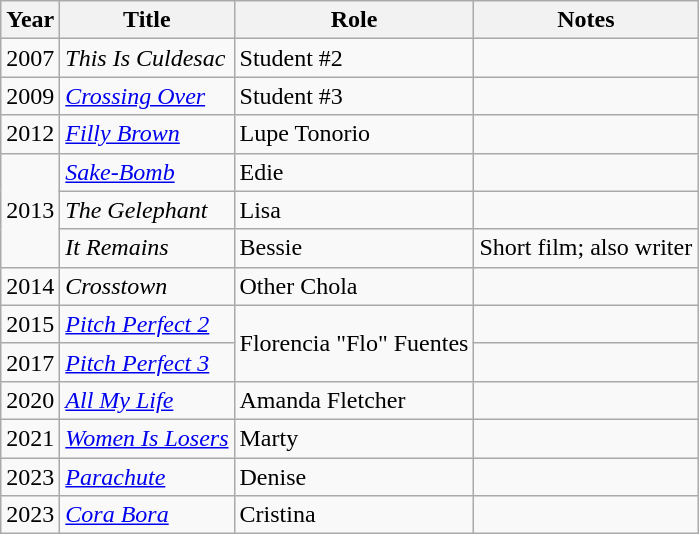<table class="wikitable sortable">
<tr>
<th>Year</th>
<th>Title</th>
<th>Role</th>
<th class="unsortable">Notes</th>
</tr>
<tr>
<td>2007</td>
<td><em>This Is Culdesac</em></td>
<td>Student #2</td>
<td></td>
</tr>
<tr>
<td>2009</td>
<td><em><a href='#'>Crossing Over</a></em></td>
<td>Student #3</td>
<td></td>
</tr>
<tr>
<td>2012</td>
<td><em><a href='#'>Filly Brown</a></em></td>
<td>Lupe Tonorio</td>
<td></td>
</tr>
<tr>
<td rowspan=3>2013</td>
<td><em><a href='#'>Sake-Bomb</a></em></td>
<td>Edie</td>
<td></td>
</tr>
<tr>
<td><em>The Gelephant</em></td>
<td>Lisa</td>
<td></td>
</tr>
<tr>
<td><em>It Remains</em></td>
<td>Bessie</td>
<td>Short film; also writer</td>
</tr>
<tr>
<td>2014</td>
<td><em>Crosstown</em></td>
<td>Other Chola</td>
<td></td>
</tr>
<tr>
<td>2015</td>
<td><em><a href='#'>Pitch Perfect 2</a></em></td>
<td rowspan="2">Florencia "Flo" Fuentes</td>
<td></td>
</tr>
<tr>
<td>2017</td>
<td><em><a href='#'>Pitch Perfect 3</a></em></td>
<td></td>
</tr>
<tr>
<td>2020</td>
<td><em><a href='#'>All My Life</a></em></td>
<td>Amanda Fletcher</td>
<td></td>
</tr>
<tr>
<td>2021</td>
<td><em><a href='#'>Women Is Losers</a></em></td>
<td>Marty</td>
<td></td>
</tr>
<tr>
<td>2023</td>
<td><em><a href='#'>Parachute</a></em></td>
<td>Denise</td>
<td></td>
</tr>
<tr>
<td>2023</td>
<td><em><a href='#'>Cora Bora</a></em></td>
<td>Cristina</td>
<td></td>
</tr>
</table>
